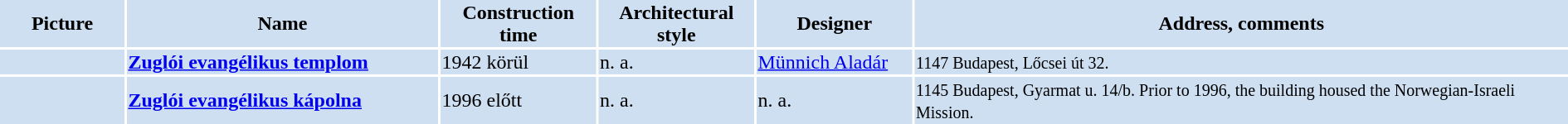<table width="100%">
<tr>
<th bgcolor="#CEDFF2" width="8%">Picture</th>
<th bgcolor="#CEDFF2" width="20%">Name</th>
<th bgcolor="#CEDFF2" width="10%">Construction time</th>
<th bgcolor="#CEDFF2" width="10%">Architectural style</th>
<th bgcolor="#CEDFF2" width="10%">Designer</th>
<th bgcolor="#CEDFF2" width="42%">Address, comments</th>
</tr>
<tr>
<td bgcolor="#CEDFF2"></td>
<td bgcolor="#CEDFF2"><strong><a href='#'>Zuglói evangélikus templom</a></strong></td>
<td bgcolor="#CEDFF2">1942 körül</td>
<td bgcolor="#CEDFF2">n. a.</td>
<td bgcolor="#CEDFF2"><a href='#'>Münnich Aladár</a></td>
<td bgcolor="#CEDFF2"><small>1147 Budapest, Lőcsei út 32. </small></td>
</tr>
<tr>
<td bgcolor="#CEDFF2"></td>
<td bgcolor="#CEDFF2"><strong><a href='#'>Zuglói evangélikus kápolna</a></strong></td>
<td bgcolor="#CEDFF2">1996 előtt</td>
<td bgcolor="#CEDFF2">n. a.</td>
<td bgcolor="#CEDFF2">n. a.</td>
<td bgcolor="#CEDFF2"><small>1145 Budapest, Gyarmat u. 14/b. Prior to 1996, the building housed the Norwegian-Israeli Mission.</small></td>
</tr>
</table>
